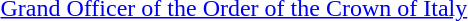<table>
<tr>
<td rowspan=2 style="width:60px; vertical-align:top;"></td>
<td><a href='#'>Grand Officer of the Order of the Crown of Italy</a></td>
</tr>
<tr>
<td></td>
</tr>
</table>
